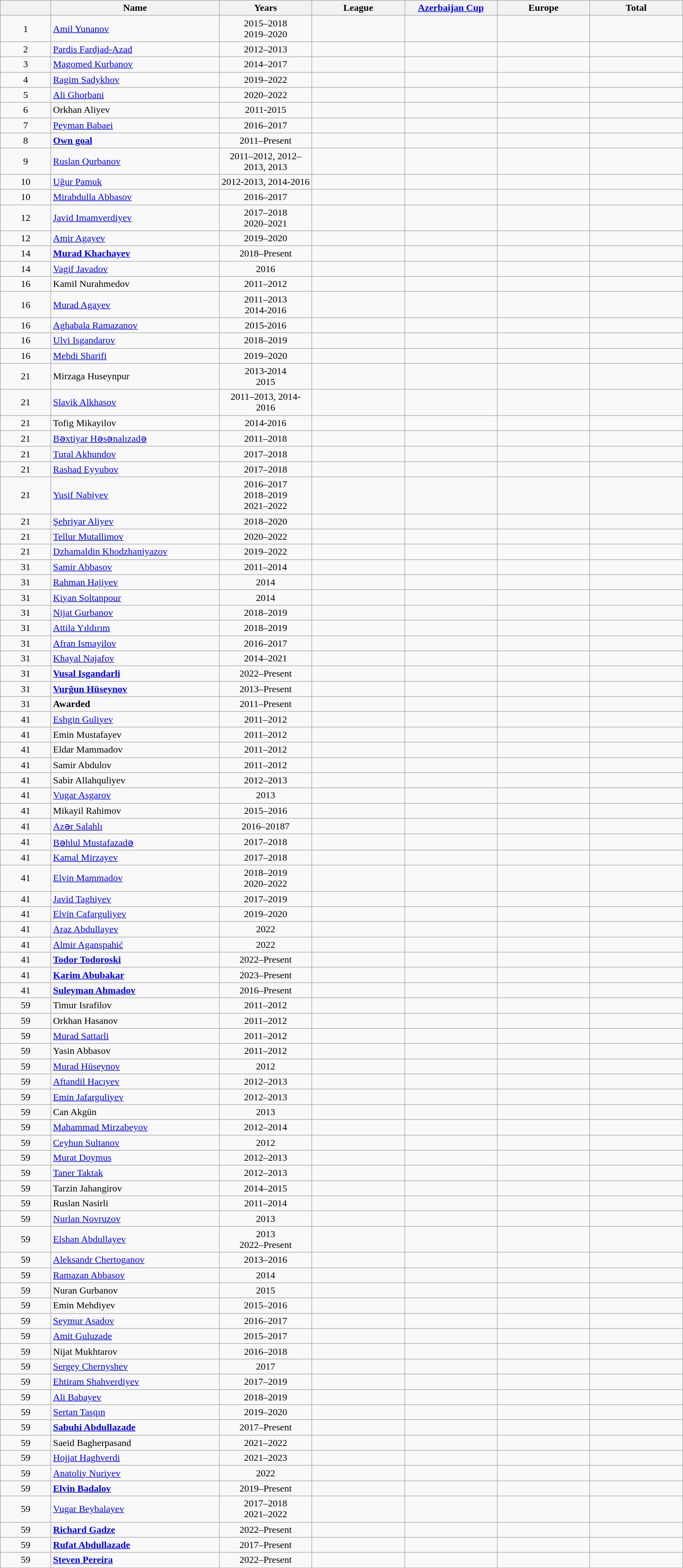<table class="wikitable sortable" width=90% style="text-align:center">
<tr>
<th width=6%></th>
<th width=20%>Name</th>
<th width=11%>Years</th>
<th width=11%>League</th>
<th width=11%><a href='#'>Azerbaijan Cup</a></th>
<th width=11%>Europe</th>
<th width=11%>Total</th>
</tr>
<tr>
<td>1</td>
<td align="left"> <a href='#'>Amil Yunanov</a></td>
<td>2015–2018 <br> 2019–2020</td>
<td></td>
<td></td>
<td></td>
<td></td>
</tr>
<tr>
<td>2</td>
<td align="left"> <a href='#'>Pardis Fardjad-Azad</a></td>
<td>2012–2013</td>
<td></td>
<td></td>
<td></td>
<td></td>
</tr>
<tr>
<td>3</td>
<td align="left"> <a href='#'>Magomed Kurbanov</a></td>
<td>2014–2017</td>
<td></td>
<td></td>
<td></td>
<td></td>
</tr>
<tr>
<td>4</td>
<td align="left"> <a href='#'>Ragim Sadykhov</a></td>
<td>2019–2022</td>
<td></td>
<td></td>
<td></td>
<td></td>
</tr>
<tr>
<td>5</td>
<td align="left"> <a href='#'>Ali Ghorbani</a></td>
<td>2020–2022</td>
<td></td>
<td></td>
<td></td>
<td></td>
</tr>
<tr>
<td>6</td>
<td align="left"> Orkhan Aliyev</td>
<td>2011-2015</td>
<td></td>
<td></td>
<td></td>
<td></td>
</tr>
<tr>
<td>7</td>
<td align="left"> <a href='#'>Peyman Babaei</a></td>
<td>2016–2017</td>
<td></td>
<td></td>
<td></td>
<td></td>
</tr>
<tr>
<td>8</td>
<td align="left"><strong><a href='#'>Own goal</a></strong></td>
<td>2011–Present</td>
<td></td>
<td></td>
<td></td>
<td></td>
</tr>
<tr>
<td>9</td>
<td align="left"> <a href='#'>Ruslan Qurbanov</a></td>
<td>2011–2012, 2012–2013, 2013</td>
<td></td>
<td></td>
<td></td>
<td></td>
</tr>
<tr>
<td>10</td>
<td align="left"> <a href='#'>Uğur Pamuk</a></td>
<td>2012-2013, 2014-2016</td>
<td></td>
<td></td>
<td></td>
<td></td>
</tr>
<tr>
<td>10</td>
<td align="left"> <a href='#'>Mirabdulla Abbasov</a></td>
<td>2016–2017</td>
<td></td>
<td></td>
<td></td>
<td></td>
</tr>
<tr>
<td>12</td>
<td align="left"> <a href='#'>Javid Imamverdiyev</a></td>
<td>2017–2018 <br> 2020–2021</td>
<td></td>
<td></td>
<td></td>
<td></td>
</tr>
<tr>
<td>12</td>
<td align="left"> <a href='#'>Amir Agayev</a></td>
<td>2019–2020</td>
<td></td>
<td></td>
<td></td>
<td></td>
</tr>
<tr>
<td>14</td>
<td align="left"> <strong><a href='#'>Murad Khachayev</a></strong></td>
<td>2018–Present</td>
<td></td>
<td></td>
<td></td>
<td></td>
</tr>
<tr>
<td>14</td>
<td align="left"> <a href='#'>Vagif Javadov</a></td>
<td>2016</td>
<td></td>
<td></td>
<td></td>
<td></td>
</tr>
<tr>
<td>16</td>
<td align="left"> Kamil Nurahmedov</td>
<td>2011–2012</td>
<td></td>
<td></td>
<td></td>
<td></td>
</tr>
<tr>
<td>16</td>
<td align="left"> <a href='#'>Murad Agayev</a></td>
<td>2011–2013 <br> 2014-2016</td>
<td></td>
<td></td>
<td></td>
<td></td>
</tr>
<tr>
<td>16</td>
<td align="left"> <a href='#'>Aghabala Ramazanov</a></td>
<td>2015-2016</td>
<td></td>
<td></td>
<td></td>
<td></td>
</tr>
<tr>
<td>16</td>
<td align="left"> <a href='#'>Ulvi Isgandarov</a></td>
<td>2018–2019</td>
<td></td>
<td></td>
<td></td>
<td></td>
</tr>
<tr>
<td>16</td>
<td align="left"> <a href='#'>Mehdi Sharifi</a></td>
<td>2019–2020</td>
<td></td>
<td></td>
<td></td>
<td></td>
</tr>
<tr>
<td>21</td>
<td align="left"> Mirzaga Huseynpur</td>
<td>2013-2014 <br> 2015</td>
<td></td>
<td></td>
<td></td>
<td></td>
</tr>
<tr>
<td>21</td>
<td align="left"> <a href='#'>Slavik Alkhasov</a></td>
<td>2011–2013, 2014-2016</td>
<td></td>
<td></td>
<td></td>
<td></td>
</tr>
<tr>
<td>21</td>
<td align="left"> Tofig Mikayilov</td>
<td>2014-2016</td>
<td></td>
<td></td>
<td></td>
<td></td>
</tr>
<tr>
<td>21</td>
<td align="left"> <a href='#'>Bəxtiyar Həsənalızadə</a></td>
<td>2011–2018</td>
<td></td>
<td></td>
<td></td>
<td></td>
</tr>
<tr>
<td>21</td>
<td align="left"> <a href='#'>Tural Akhundov</a></td>
<td>2017–2018</td>
<td></td>
<td></td>
<td></td>
<td></td>
</tr>
<tr>
<td>21</td>
<td align="left"> <a href='#'>Rashad Eyyubov</a></td>
<td>2017–2018</td>
<td></td>
<td></td>
<td></td>
<td></td>
</tr>
<tr>
<td>21</td>
<td align="left"> <a href='#'>Yusif Nabiyev</a></td>
<td>2016–2017 <br> 2018–2019 <br> 2021–2022</td>
<td></td>
<td></td>
<td></td>
<td></td>
</tr>
<tr>
<td>21</td>
<td align="left"> <a href='#'>Şehriyar Aliyev</a></td>
<td>2018–2020</td>
<td></td>
<td></td>
<td></td>
<td></td>
</tr>
<tr>
<td>21</td>
<td align="left"> <a href='#'>Tellur Mutallimov</a></td>
<td>2020–2022</td>
<td></td>
<td></td>
<td></td>
<td></td>
</tr>
<tr>
<td>21</td>
<td align="left"> <a href='#'>Dzhamaldin Khodzhaniyazov</a></td>
<td>2019–2022</td>
<td></td>
<td></td>
<td></td>
<td></td>
</tr>
<tr>
<td>31</td>
<td align="left"> <a href='#'>Samir Abbasov</a></td>
<td>2011–2014</td>
<td></td>
<td></td>
<td></td>
<td></td>
</tr>
<tr>
<td>31</td>
<td align="left"> <a href='#'>Rahman Hajiyev</a></td>
<td>2014</td>
<td></td>
<td></td>
<td></td>
<td></td>
</tr>
<tr>
<td>31</td>
<td align="left"> <a href='#'>Kiyan Soltanpour</a></td>
<td>2014</td>
<td></td>
<td></td>
<td></td>
<td></td>
</tr>
<tr>
<td>31</td>
<td align="left"> <a href='#'>Nijat Gurbanov</a></td>
<td>2018–2019</td>
<td></td>
<td></td>
<td></td>
<td></td>
</tr>
<tr>
<td>31</td>
<td align="left"> <a href='#'>Attila Yıldırım</a></td>
<td>2018–2019</td>
<td></td>
<td></td>
<td></td>
<td></td>
</tr>
<tr>
<td>31</td>
<td align="left"> <a href='#'>Afran Ismayilov</a></td>
<td>2016–2017</td>
<td></td>
<td></td>
<td></td>
<td></td>
</tr>
<tr>
<td>31</td>
<td align="left"> <a href='#'>Khayal Najafov</a></td>
<td>2014–2021</td>
<td></td>
<td></td>
<td></td>
<td></td>
</tr>
<tr>
<td>31</td>
<td align="left"> <strong><a href='#'>Vusal Isgandarli</a></strong></td>
<td>2022–Present</td>
<td></td>
<td></td>
<td></td>
<td></td>
</tr>
<tr>
<td>31</td>
<td align="left"> <strong><a href='#'>Vurğun Hüseynov</a></strong></td>
<td>2013–Present</td>
<td></td>
<td></td>
<td></td>
<td></td>
</tr>
<tr>
<td>31</td>
<td align="left"><strong>Awarded</strong></td>
<td>2011–Present</td>
<td></td>
<td></td>
<td></td>
<td></td>
</tr>
<tr>
<td>41</td>
<td align="left"> <a href='#'>Eshgin Guliyev</a></td>
<td>2011–2012</td>
<td></td>
<td></td>
<td></td>
<td></td>
</tr>
<tr>
<td>41</td>
<td align="left"> Emin Mustafayev</td>
<td>2011–2012</td>
<td></td>
<td></td>
<td></td>
<td></td>
</tr>
<tr>
<td>41</td>
<td align="left"> Eldar Mammadov</td>
<td>2011–2012</td>
<td></td>
<td></td>
<td></td>
<td></td>
</tr>
<tr>
<td>41</td>
<td align="left"> Samir Abdulov</td>
<td>2011–2012</td>
<td></td>
<td></td>
<td></td>
<td></td>
</tr>
<tr>
<td>41</td>
<td align="left"> Sabir Allahquliyev</td>
<td>2012–2013</td>
<td></td>
<td></td>
<td></td>
<td></td>
</tr>
<tr>
<td>41</td>
<td align="left"> <a href='#'>Vugar Asgarov</a></td>
<td>2013</td>
<td></td>
<td></td>
<td></td>
<td></td>
</tr>
<tr>
<td>41</td>
<td align="left"> Mikayil Rahimov</td>
<td>2015–2016</td>
<td></td>
<td></td>
<td></td>
<td></td>
</tr>
<tr>
<td>41</td>
<td align="left"> <a href='#'>Azər Salahlı</a></td>
<td>2016–20187</td>
<td></td>
<td></td>
<td></td>
<td></td>
</tr>
<tr>
<td>41</td>
<td align="left"> <a href='#'>Bəhlul Mustafazadə</a></td>
<td>2017–2018</td>
<td></td>
<td></td>
<td></td>
<td></td>
</tr>
<tr>
<td>41</td>
<td align="left"> <a href='#'>Kamal Mirzayev</a></td>
<td>2017–2018</td>
<td></td>
<td></td>
<td></td>
<td></td>
</tr>
<tr>
<td>41</td>
<td align="left"> <a href='#'>Elvin Mammadov</a></td>
<td>2018–2019 <br> 2020–2022</td>
<td></td>
<td></td>
<td></td>
<td></td>
</tr>
<tr>
<td>41</td>
<td align="left"> <a href='#'>Javid Taghiyev</a></td>
<td>2017–2019</td>
<td></td>
<td></td>
<td></td>
<td></td>
</tr>
<tr>
<td>41</td>
<td align="left"> <a href='#'>Elvin Cafarguliyev</a></td>
<td>2019–2020</td>
<td></td>
<td></td>
<td></td>
<td></td>
</tr>
<tr>
<td>41</td>
<td align="left"> <a href='#'>Araz Abdullayev</a></td>
<td>2022</td>
<td></td>
<td></td>
<td></td>
<td></td>
</tr>
<tr>
<td>41</td>
<td align="left"> <a href='#'>Almir Aganspahić</a></td>
<td>2022</td>
<td></td>
<td></td>
<td></td>
<td></td>
</tr>
<tr>
<td>41</td>
<td align="left"> <strong><a href='#'>Todor Todoroski</a></strong></td>
<td>2022–Present</td>
<td></td>
<td></td>
<td></td>
<td></td>
</tr>
<tr>
<td>41</td>
<td align="left"> <strong><a href='#'>Karim Abubakar</a></strong></td>
<td>2023–Present</td>
<td></td>
<td></td>
<td></td>
<td></td>
</tr>
<tr>
<td>41</td>
<td align="left"> <strong><a href='#'>Suleyman Ahmadov</a></strong></td>
<td>2016–Present</td>
<td></td>
<td></td>
<td></td>
<td></td>
</tr>
<tr>
<td>59</td>
<td align="left"> Timur Israfilov</td>
<td>2011–2012</td>
<td></td>
<td></td>
<td></td>
<td></td>
</tr>
<tr>
<td>59</td>
<td align="left"> Orkhan Hasanov</td>
<td>2011–2012</td>
<td></td>
<td></td>
<td></td>
<td></td>
</tr>
<tr>
<td>59</td>
<td align="left"> <a href='#'>Murad Sattarli</a></td>
<td>2011–2012</td>
<td></td>
<td></td>
<td></td>
<td></td>
</tr>
<tr>
<td>59</td>
<td align="left"> Yasin Abbasov</td>
<td>2011–2012</td>
<td></td>
<td></td>
<td></td>
<td></td>
</tr>
<tr>
<td>59</td>
<td align="left"> <a href='#'>Murad Hüseynov</a></td>
<td>2012</td>
<td></td>
<td></td>
<td></td>
<td></td>
</tr>
<tr>
<td>59</td>
<td align="left"> <a href='#'>Aftandil Hacıyev</a></td>
<td>2012–2013</td>
<td></td>
<td></td>
<td></td>
<td></td>
</tr>
<tr>
<td>59</td>
<td align="left"> <a href='#'>Emin Jafarguliyev</a></td>
<td>2012–2013</td>
<td></td>
<td></td>
<td></td>
<td></td>
</tr>
<tr>
<td>59</td>
<td align="left"> Can Akgün</td>
<td>2013</td>
<td></td>
<td></td>
<td></td>
<td></td>
</tr>
<tr>
<td>59</td>
<td align="left"> <a href='#'>Mahammad Mirzabeyov</a></td>
<td>2012–2014</td>
<td></td>
<td></td>
<td></td>
<td></td>
</tr>
<tr>
<td>59</td>
<td align="left"> <a href='#'>Ceyhun Sultanov</a></td>
<td>2012</td>
<td></td>
<td></td>
<td></td>
<td></td>
</tr>
<tr>
<td>59</td>
<td align="left"> <a href='#'>Murat Doymus</a></td>
<td>2012–2013</td>
<td></td>
<td></td>
<td></td>
<td></td>
</tr>
<tr>
<td>59</td>
<td align="left"> <a href='#'>Taner Taktak</a></td>
<td>2012–2013</td>
<td></td>
<td></td>
<td></td>
<td><!-</td>
</tr>
<tr>
<td>59</td>
<td align="left"> Tarzin Jahangirov</td>
<td>2014–2015</td>
<td></td>
<td></td>
<td></td>
<td></td>
</tr>
<tr>
<td>59</td>
<td align="left"> Ruslan Nasirli</td>
<td>2011–2014</td>
<td></td>
<td></td>
<td></td>
<td></td>
</tr>
<tr>
<td>59</td>
<td align="left"> <a href='#'>Nurlan Novruzov</a></td>
<td>2013</td>
<td></td>
<td></td>
<td></td>
<td></td>
</tr>
<tr>
<td>59</td>
<td align="left"> <a href='#'>Elshan Abdullayev</a></td>
<td>2013 <br> 2022–Present</td>
<td></td>
<td></td>
<td></td>
<td></td>
</tr>
<tr>
<td>59</td>
<td align="left"> <a href='#'>Aleksandr Chertoganov</a></td>
<td>2013–2016</td>
<td></td>
<td></td>
<td></td>
<td></td>
</tr>
<tr>
<td>59</td>
<td align="left"> <a href='#'>Ramazan Abbasov</a></td>
<td>2014</td>
<td></td>
<td></td>
<td></td>
<td></td>
</tr>
<tr>
<td>59</td>
<td align="left"> Nuran Gurbanov</td>
<td>2015</td>
<td></td>
<td></td>
<td></td>
<td></td>
</tr>
<tr>
<td>59</td>
<td align="left"> Emin Mehdiyev</td>
<td>2015–2016</td>
<td></td>
<td></td>
<td></td>
<td></td>
</tr>
<tr>
<td>59</td>
<td align="left"> <a href='#'>Seymur Asadov</a></td>
<td>2016–2017</td>
<td></td>
<td></td>
<td></td>
<td></td>
</tr>
<tr>
<td>59</td>
<td align="left"> <a href='#'>Amit Guluzade</a></td>
<td>2015–2017</td>
<td></td>
<td></td>
<td></td>
<td></td>
</tr>
<tr>
<td>59</td>
<td align="left"> Nijat Mukhtarov</td>
<td>2016–2018</td>
<td></td>
<td></td>
<td></td>
<td></td>
</tr>
<tr>
<td>59</td>
<td align="left"> <a href='#'>Sergey Chernyshev</a></td>
<td>2017</td>
<td></td>
<td></td>
<td></td>
<td></td>
</tr>
<tr>
<td>59</td>
<td align="left"> <a href='#'>Ehtiram Shahverdiyev</a></td>
<td>2017–2019</td>
<td></td>
<td></td>
<td></td>
<td></td>
</tr>
<tr>
<td>59</td>
<td align="left"> <a href='#'>Ali Babayev</a></td>
<td>2018–2019</td>
<td></td>
<td></td>
<td></td>
<td></td>
</tr>
<tr>
<td>59</td>
<td align="left"> <a href='#'>Sertan Taşqın</a></td>
<td>2019–2020</td>
<td></td>
<td></td>
<td></td>
<td></td>
</tr>
<tr>
<td>59</td>
<td align="left"> <strong><a href='#'>Sabuhi Abdullazade</a></strong></td>
<td>2017–Present</td>
<td></td>
<td></td>
<td></td>
<td></td>
</tr>
<tr>
<td>59</td>
<td align="left"> Saeid Bagherpasand</td>
<td>2021–2022</td>
<td></td>
<td></td>
<td></td>
<td></td>
</tr>
<tr>
<td>59</td>
<td align="left"> <a href='#'>Hojjat Haghverdi</a></td>
<td>2021–2023</td>
<td></td>
<td></td>
<td></td>
<td></td>
</tr>
<tr>
<td>59</td>
<td align="left"> <a href='#'>Anatoliy Nuriyev</a></td>
<td>2022</td>
<td></td>
<td></td>
<td></td>
<td></td>
</tr>
<tr>
<td>59</td>
<td align="left"> <strong><a href='#'>Elvin Badalov</a></strong></td>
<td>2019–Present</td>
<td></td>
<td></td>
<td></td>
<td></td>
</tr>
<tr>
<td>59</td>
<td align="left"> <a href='#'>Vugar Beybalayev</a></td>
<td>2017–2018 <br> 2021–2022</td>
<td></td>
<td></td>
<td></td>
<td></td>
</tr>
<tr>
<td>59</td>
<td align="left"> <strong><a href='#'>Richard Gadze</a></strong></td>
<td>2022–Present</td>
<td></td>
<td></td>
<td></td>
<td></td>
</tr>
<tr>
<td>59</td>
<td align="left"> <strong><a href='#'>Rufat Abdullazade</a></strong></td>
<td>2017–Present</td>
<td></td>
<td></td>
<td></td>
<td></td>
</tr>
<tr>
<td>59</td>
<td align="left"> <strong><a href='#'>Steven Pereira</a></strong></td>
<td>2022–Present</td>
<td></td>
<td></td>
<td></td>
<td></td>
</tr>
</table>
